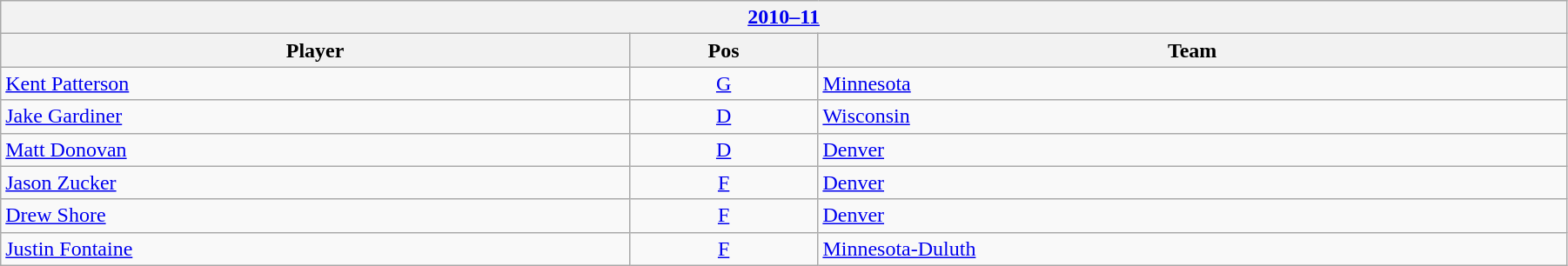<table class="wikitable" width=95%>
<tr>
<th colspan=3><a href='#'>2010–11</a></th>
</tr>
<tr>
<th>Player</th>
<th>Pos</th>
<th>Team</th>
</tr>
<tr>
<td><a href='#'>Kent Patterson</a></td>
<td align=center><a href='#'>G</a></td>
<td><a href='#'>Minnesota</a></td>
</tr>
<tr>
<td><a href='#'>Jake Gardiner</a></td>
<td align=center><a href='#'>D</a></td>
<td><a href='#'>Wisconsin</a></td>
</tr>
<tr>
<td><a href='#'>Matt Donovan</a></td>
<td align=center><a href='#'>D</a></td>
<td><a href='#'>Denver</a></td>
</tr>
<tr>
<td><a href='#'>Jason Zucker</a></td>
<td align=center><a href='#'>F</a></td>
<td><a href='#'>Denver</a></td>
</tr>
<tr>
<td><a href='#'>Drew Shore</a></td>
<td align=center><a href='#'>F</a></td>
<td><a href='#'>Denver</a></td>
</tr>
<tr>
<td><a href='#'>Justin Fontaine</a></td>
<td align=center><a href='#'>F</a></td>
<td><a href='#'>Minnesota-Duluth</a></td>
</tr>
</table>
